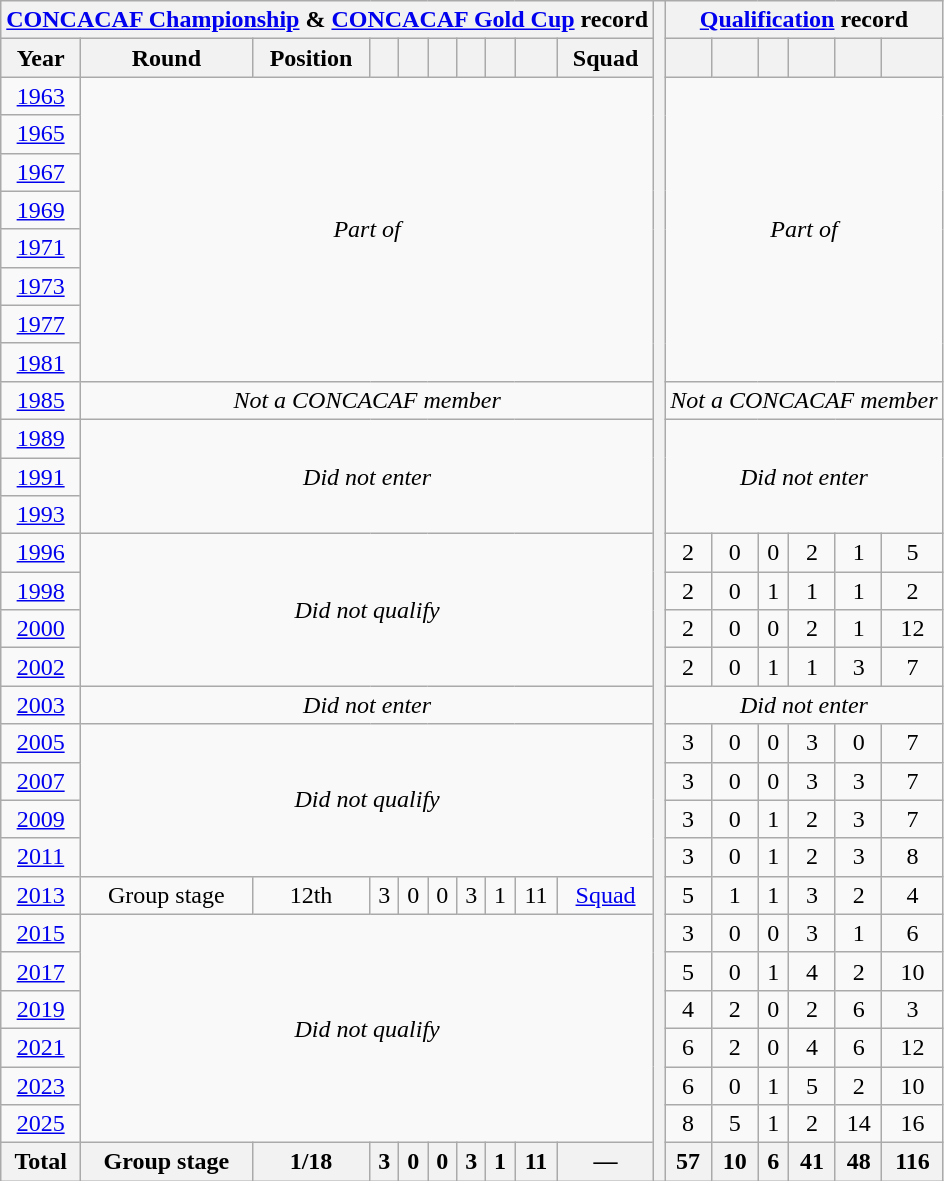<table class="wikitable" style="text-align:center">
<tr>
<th colspan=10><a href='#'>CONCACAF Championship</a> & <a href='#'>CONCACAF Gold Cup</a> record</th>
<th rowspan=40></th>
<th colspan=6><a href='#'>Qualification</a> record</th>
</tr>
<tr>
<th>Year</th>
<th>Round</th>
<th>Position</th>
<th></th>
<th></th>
<th></th>
<th></th>
<th></th>
<th></th>
<th>Squad</th>
<th></th>
<th></th>
<th></th>
<th></th>
<th></th>
<th></th>
</tr>
<tr>
<td> <a href='#'>1963</a></td>
<td colspan=9 rowspan=8><em>Part of </em></td>
<td colspan=6 rowspan=8><em>Part of </em></td>
</tr>
<tr>
<td> <a href='#'>1965</a></td>
</tr>
<tr>
<td> <a href='#'>1967</a></td>
</tr>
<tr>
<td> <a href='#'>1969</a></td>
</tr>
<tr>
<td> <a href='#'>1971</a></td>
</tr>
<tr>
<td> <a href='#'>1973</a></td>
</tr>
<tr>
<td> <a href='#'>1977</a></td>
</tr>
<tr>
<td> <a href='#'>1981</a></td>
</tr>
<tr>
<td><a href='#'>1985</a></td>
<td colspan=9><em>Not a CONCACAF member</em></td>
<td colspan=6><em>Not a CONCACAF member</em></td>
</tr>
<tr>
<td><a href='#'>1989</a></td>
<td colspan=9 rowspan=3><em>Did not enter</em></td>
<td colspan=6 rowspan=3><em>Did not enter</em></td>
</tr>
<tr>
<td> <a href='#'>1991</a></td>
</tr>
<tr>
<td>  <a href='#'>1993</a></td>
</tr>
<tr>
<td> <a href='#'>1996</a></td>
<td colspan=9 rowspan=4><em>Did not qualify</em></td>
<td>2</td>
<td>0</td>
<td>0</td>
<td>2</td>
<td>1</td>
<td>5</td>
</tr>
<tr>
<td> <a href='#'>1998</a></td>
<td>2</td>
<td>0</td>
<td>1</td>
<td>1</td>
<td>1</td>
<td>2</td>
</tr>
<tr>
<td> <a href='#'>2000</a></td>
<td>2</td>
<td>0</td>
<td>0</td>
<td>2</td>
<td>1</td>
<td>12</td>
</tr>
<tr>
<td> <a href='#'>2002</a></td>
<td>2</td>
<td>0</td>
<td>1</td>
<td>1</td>
<td>3</td>
<td>7</td>
</tr>
<tr>
<td>  <a href='#'>2003</a></td>
<td colspan=9><em>Did not enter</em></td>
<td colspan=6><em>Did not enter</em></td>
</tr>
<tr>
<td> <a href='#'>2005</a></td>
<td colspan=9 rowspan=4><em>Did not qualify</em></td>
<td>3</td>
<td>0</td>
<td>0</td>
<td>3</td>
<td>0</td>
<td>7</td>
</tr>
<tr>
<td> <a href='#'>2007</a></td>
<td>3</td>
<td>0</td>
<td>0</td>
<td>3</td>
<td>3</td>
<td>7</td>
</tr>
<tr>
<td> <a href='#'>2009</a></td>
<td>3</td>
<td>0</td>
<td>1</td>
<td>2</td>
<td>3</td>
<td>7</td>
</tr>
<tr>
<td> <a href='#'>2011</a></td>
<td>3</td>
<td>0</td>
<td>1</td>
<td>2</td>
<td>3</td>
<td>8</td>
</tr>
<tr>
<td> <a href='#'>2013</a></td>
<td>Group stage</td>
<td>12th</td>
<td>3</td>
<td>0</td>
<td>0</td>
<td>3</td>
<td>1</td>
<td>11</td>
<td><a href='#'>Squad</a></td>
<td>5</td>
<td>1</td>
<td>1</td>
<td>3</td>
<td>2</td>
<td>4</td>
</tr>
<tr>
<td>  <a href='#'>2015</a></td>
<td colspan=9 rowspan=6><em>Did not qualify</em></td>
<td>3</td>
<td>0</td>
<td>0</td>
<td>3</td>
<td>1</td>
<td>6</td>
</tr>
<tr>
<td> <a href='#'>2017</a></td>
<td>5</td>
<td>0</td>
<td>1</td>
<td>4</td>
<td>2</td>
<td>10</td>
</tr>
<tr>
<td>   <a href='#'>2019</a></td>
<td>4</td>
<td>2</td>
<td>0</td>
<td>2</td>
<td>6</td>
<td>3</td>
</tr>
<tr>
<td> <a href='#'>2021</a></td>
<td>6</td>
<td>2</td>
<td>0</td>
<td>4</td>
<td>6</td>
<td>12</td>
</tr>
<tr>
<td>  <a href='#'>2023</a></td>
<td>6</td>
<td>0</td>
<td>1</td>
<td>5</td>
<td>2</td>
<td>10</td>
</tr>
<tr>
<td>  <a href='#'>2025</a></td>
<td>8</td>
<td>5</td>
<td>1</td>
<td>2</td>
<td>14</td>
<td>16</td>
</tr>
<tr>
<th>Total</th>
<th>Group stage</th>
<th>1/18</th>
<th>3</th>
<th>0</th>
<th>0</th>
<th>3</th>
<th>1</th>
<th>11</th>
<th>—</th>
<th>57</th>
<th>10</th>
<th>6</th>
<th>41</th>
<th>48</th>
<th>116</th>
</tr>
</table>
